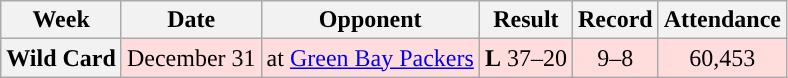<table class="wikitable" style="text-align:center">
<tr>
<th>Week</th>
<th>Date</th>
<th>Opponent</th>
<th>Result</th>
<th>Record</th>
<th>Attendance</th>
</tr>
<tr style="background: #ffdddd;">
<th>Wild Card</th>
<td>December 31</td>
<td>at <a href='#'>Green Bay Packers</a></td>
<td><strong>L</strong> 37–20</td>
<td>9–8</td>
<td>60,453</td>
</tr>
</table>
